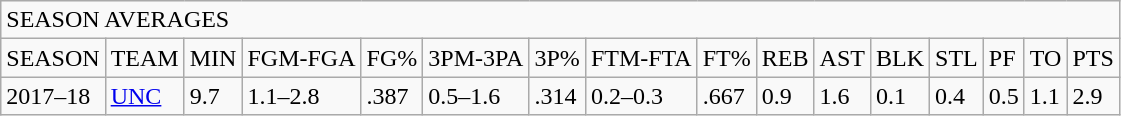<table class="wikitable">
<tr>
<td colspan="16">SEASON AVERAGES</td>
</tr>
<tr>
<td>SEASON</td>
<td>TEAM</td>
<td>MIN</td>
<td>FGM-FGA</td>
<td>FG%</td>
<td>3PM-3PA</td>
<td>3P%</td>
<td>FTM-FTA</td>
<td>FT%</td>
<td>REB</td>
<td>AST</td>
<td>BLK</td>
<td>STL</td>
<td>PF</td>
<td>TO</td>
<td>PTS</td>
</tr>
<tr>
<td>2017–18</td>
<td><a href='#'>UNC</a></td>
<td>9.7</td>
<td>1.1–2.8</td>
<td>.387</td>
<td>0.5–1.6</td>
<td>.314</td>
<td>0.2–0.3</td>
<td>.667</td>
<td>0.9</td>
<td>1.6</td>
<td>0.1</td>
<td>0.4</td>
<td>0.5</td>
<td>1.1</td>
<td>2.9</td>
</tr>
</table>
